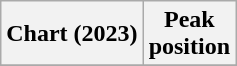<table class="wikitable sortable plainrowheaders" style="text-align:center">
<tr>
<th scope="col">Chart (2023)</th>
<th scope="col">Peak<br>position</th>
</tr>
<tr>
</tr>
</table>
